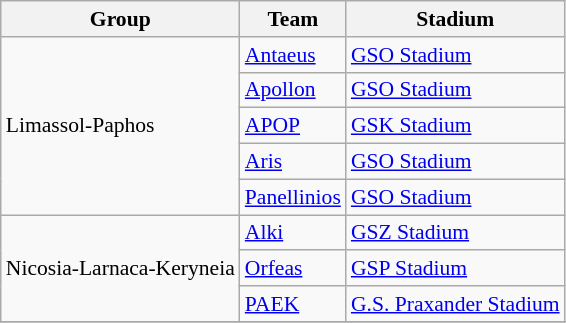<table class="wikitable" style="font-size:90%">
<tr>
<th>Group</th>
<th>Team</th>
<th>Stadium</th>
</tr>
<tr>
<td rowspan=5>Limassol-Paphos</td>
<td><a href='#'>Antaeus</a></td>
<td><a href='#'>GSO Stadium</a></td>
</tr>
<tr>
<td><a href='#'>Apollon</a></td>
<td><a href='#'>GSO Stadium</a></td>
</tr>
<tr>
<td><a href='#'>APOP</a></td>
<td><a href='#'>GSK Stadium</a></td>
</tr>
<tr>
<td><a href='#'>Aris</a></td>
<td><a href='#'>GSO Stadium</a></td>
</tr>
<tr>
<td><a href='#'>Panellinios</a></td>
<td><a href='#'>GSO Stadium</a></td>
</tr>
<tr>
<td rowspan=3>Nicosia-Larnaca-Keryneia</td>
<td><a href='#'>Alki</a></td>
<td><a href='#'>GSZ Stadium</a></td>
</tr>
<tr>
<td><a href='#'>Orfeas</a></td>
<td><a href='#'>GSP Stadium</a></td>
</tr>
<tr>
<td><a href='#'>PAEK</a></td>
<td><a href='#'>G.S. Praxander Stadium</a></td>
</tr>
<tr>
</tr>
</table>
